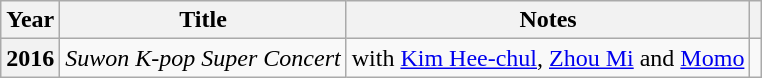<table class="wikitable plainrowheaders">
<tr>
<th scope="col">Year</th>
<th scope="col">Title</th>
<th scope="col">Notes</th>
<th scope="col"></th>
</tr>
<tr>
<th scope="row">2016</th>
<td><em>Suwon K-pop Super Concert</em></td>
<td>with <a href='#'>Kim Hee-chul</a>, <a href='#'>Zhou Mi</a> and <a href='#'>Momo</a></td>
<td style="text-align:center"></td>
</tr>
</table>
